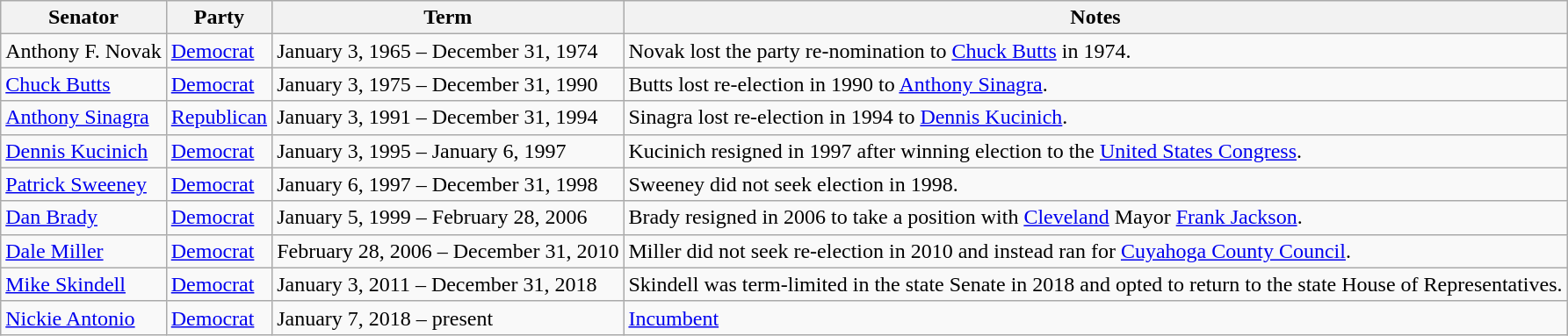<table class=wikitable>
<tr valign=bottom>
<th>Senator</th>
<th>Party</th>
<th>Term</th>
<th>Notes</th>
</tr>
<tr>
<td>Anthony F. Novak</td>
<td><a href='#'>Democrat</a></td>
<td>January 3, 1965 – December 31, 1974</td>
<td>Novak lost the party re-nomination to <a href='#'>Chuck Butts</a> in 1974.</td>
</tr>
<tr>
<td><a href='#'>Chuck Butts</a></td>
<td><a href='#'>Democrat</a></td>
<td>January 3, 1975 – December 31, 1990</td>
<td>Butts lost re-election in 1990 to <a href='#'>Anthony Sinagra</a>.</td>
</tr>
<tr>
<td><a href='#'>Anthony Sinagra</a></td>
<td><a href='#'>Republican</a></td>
<td>January 3, 1991 – December 31, 1994</td>
<td>Sinagra lost re-election in 1994 to <a href='#'>Dennis Kucinich</a>.</td>
</tr>
<tr>
<td><a href='#'>Dennis Kucinich</a></td>
<td><a href='#'>Democrat</a></td>
<td>January 3, 1995 – January 6, 1997</td>
<td>Kucinich resigned in 1997 after winning election to the <a href='#'>United States Congress</a>.</td>
</tr>
<tr>
<td><a href='#'>Patrick Sweeney</a></td>
<td><a href='#'>Democrat</a></td>
<td>January 6, 1997 – December 31, 1998</td>
<td>Sweeney did not seek election in 1998.</td>
</tr>
<tr>
<td><a href='#'>Dan Brady</a></td>
<td><a href='#'>Democrat</a></td>
<td>January 5, 1999 – February 28, 2006</td>
<td>Brady resigned in 2006 to take a position with <a href='#'>Cleveland</a> Mayor <a href='#'>Frank Jackson</a>.</td>
</tr>
<tr>
<td><a href='#'>Dale Miller</a></td>
<td><a href='#'>Democrat</a></td>
<td>February 28, 2006 – December 31, 2010</td>
<td>Miller did not seek re-election in 2010 and instead ran for <a href='#'>Cuyahoga County Council</a>.</td>
</tr>
<tr>
<td><a href='#'>Mike Skindell</a></td>
<td><a href='#'>Democrat</a></td>
<td>January 3, 2011 – December 31, 2018</td>
<td>Skindell was term-limited in the state Senate in 2018 and opted to return to the state House of Representatives.</td>
</tr>
<tr>
<td><a href='#'>Nickie Antonio</a></td>
<td><a href='#'>Democrat</a></td>
<td>January 7, 2018 – present</td>
<td><a href='#'>Incumbent</a></td>
</tr>
</table>
